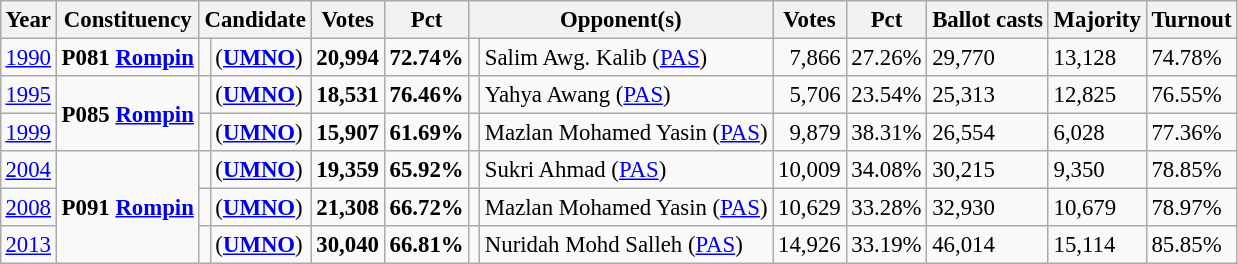<table class="wikitable" style="margin:0.5em ; font-size:95%">
<tr>
<th>Year</th>
<th>Constituency</th>
<th colspan=2>Candidate</th>
<th>Votes</th>
<th>Pct</th>
<th colspan=2>Opponent(s)</th>
<th>Votes</th>
<th>Pct</th>
<th>Ballot casts</th>
<th>Majority</th>
<th>Turnout</th>
</tr>
<tr>
<td><a href='#'>1990</a></td>
<td><strong>P081 <a href='#'>Rompin</a></strong></td>
<td></td>
<td> (<a href='#'><strong>UMNO</strong></a>)</td>
<td align="right"><strong>20,994</strong></td>
<td><strong>72.74%</strong></td>
<td></td>
<td>Salim Awg. Kalib (<a href='#'>PAS</a>)</td>
<td align="right">7,866</td>
<td>27.26%</td>
<td>29,770</td>
<td>13,128</td>
<td>74.78%</td>
</tr>
<tr>
<td><a href='#'>1995</a></td>
<td rowspan=2><strong>P085 <a href='#'>Rompin</a></strong></td>
<td></td>
<td> (<a href='#'><strong>UMNO</strong></a>)</td>
<td align="right"><strong>18,531</strong></td>
<td><strong>76.46%</strong></td>
<td></td>
<td>Yahya Awang (<a href='#'>PAS</a>)</td>
<td align="right">5,706</td>
<td>23.54%</td>
<td>25,313</td>
<td>12,825</td>
<td>76.55%</td>
</tr>
<tr>
<td><a href='#'>1999</a></td>
<td></td>
<td> (<a href='#'><strong>UMNO</strong></a>)</td>
<td align="right"><strong>15,907</strong></td>
<td><strong>61.69%</strong></td>
<td></td>
<td>Mazlan Mohamed Yasin (<a href='#'>PAS</a>)</td>
<td align="right">9,879</td>
<td>38.31%</td>
<td>26,554</td>
<td>6,028</td>
<td>77.36%</td>
</tr>
<tr>
<td><a href='#'>2004</a></td>
<td rowspan=3><strong>P091 <a href='#'>Rompin</a></strong></td>
<td></td>
<td> (<a href='#'><strong>UMNO</strong></a>)</td>
<td align="right"><strong>19,359</strong></td>
<td><strong>65.92%</strong></td>
<td></td>
<td>Sukri Ahmad (<a href='#'>PAS</a>)</td>
<td align="right">10,009</td>
<td>34.08%</td>
<td>30,215</td>
<td>9,350</td>
<td>78.85%</td>
</tr>
<tr>
<td><a href='#'>2008</a></td>
<td></td>
<td> (<a href='#'><strong>UMNO</strong></a>)</td>
<td align="right"><strong>21,308</strong></td>
<td><strong>66.72%</strong></td>
<td></td>
<td>Mazlan Mohamed Yasin (<a href='#'>PAS</a>)</td>
<td align="right">10,629</td>
<td>33.28%</td>
<td>32,930</td>
<td>10,679</td>
<td>78.97%</td>
</tr>
<tr>
<td><a href='#'>2013</a></td>
<td></td>
<td> (<a href='#'><strong>UMNO</strong></a>)</td>
<td align="right"><strong>30,040</strong></td>
<td><strong>66.81%</strong></td>
<td></td>
<td>Nuridah Mohd Salleh (<a href='#'>PAS</a>)</td>
<td align="right">14,926</td>
<td>33.19%</td>
<td>46,014</td>
<td>15,114</td>
<td>85.85%</td>
</tr>
</table>
